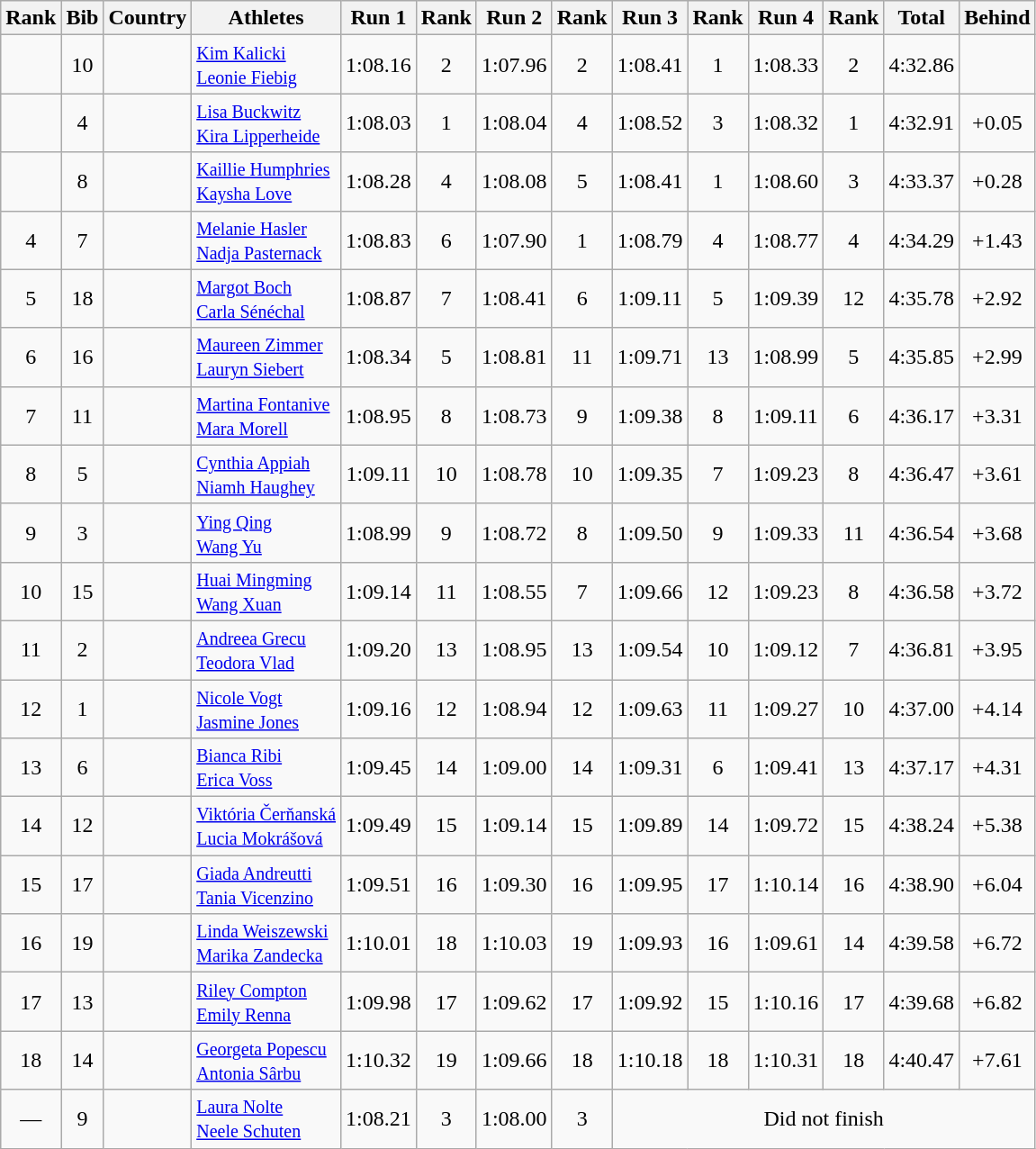<table class="wikitable sortable" style="text-align:center">
<tr>
<th>Rank</th>
<th>Bib</th>
<th>Country</th>
<th>Athletes</th>
<th>Run 1</th>
<th>Rank</th>
<th>Run 2</th>
<th>Rank</th>
<th>Run 3</th>
<th>Rank</th>
<th>Run 4</th>
<th>Rank</th>
<th>Total</th>
<th>Behind</th>
</tr>
<tr>
<td></td>
<td>10</td>
<td align=left></td>
<td align=left><small><a href='#'>Kim Kalicki</a><br><a href='#'>Leonie Fiebig</a></small></td>
<td>1:08.16</td>
<td>2</td>
<td>1:07.96</td>
<td>2</td>
<td>1:08.41</td>
<td>1</td>
<td>1:08.33</td>
<td>2</td>
<td>4:32.86</td>
<td></td>
</tr>
<tr>
<td></td>
<td>4</td>
<td align=left></td>
<td align=left><small><a href='#'>Lisa Buckwitz</a><br><a href='#'>Kira Lipperheide</a></small></td>
<td>1:08.03</td>
<td>1</td>
<td>1:08.04</td>
<td>4</td>
<td>1:08.52</td>
<td>3</td>
<td>1:08.32</td>
<td>1</td>
<td>4:32.91</td>
<td>+0.05</td>
</tr>
<tr>
<td></td>
<td>8</td>
<td align=left></td>
<td align=left><small><a href='#'>Kaillie Humphries</a><br><a href='#'>Kaysha Love</a></small></td>
<td>1:08.28</td>
<td>4</td>
<td>1:08.08</td>
<td>5</td>
<td>1:08.41</td>
<td>1</td>
<td>1:08.60</td>
<td>3</td>
<td>4:33.37</td>
<td>+0.28</td>
</tr>
<tr>
<td>4</td>
<td>7</td>
<td align=left></td>
<td align=left><small><a href='#'>Melanie Hasler</a><br><a href='#'>Nadja Pasternack</a></small></td>
<td>1:08.83</td>
<td>6</td>
<td>1:07.90</td>
<td>1</td>
<td>1:08.79</td>
<td>4</td>
<td>1:08.77</td>
<td>4</td>
<td>4:34.29</td>
<td>+1.43</td>
</tr>
<tr>
<td>5</td>
<td>18</td>
<td align=left></td>
<td align=left><small><a href='#'>Margot Boch</a><br><a href='#'>Carla Sénéchal</a></small></td>
<td>1:08.87</td>
<td>7</td>
<td>1:08.41</td>
<td>6</td>
<td>1:09.11</td>
<td>5</td>
<td>1:09.39</td>
<td>12</td>
<td>4:35.78</td>
<td>+2.92</td>
</tr>
<tr>
<td>6</td>
<td>16</td>
<td align=left></td>
<td align=left><small><a href='#'>Maureen Zimmer</a><br><a href='#'>Lauryn Siebert</a></small></td>
<td>1:08.34</td>
<td>5</td>
<td>1:08.81</td>
<td>11</td>
<td>1:09.71</td>
<td>13</td>
<td>1:08.99</td>
<td>5</td>
<td>4:35.85</td>
<td>+2.99</td>
</tr>
<tr>
<td>7</td>
<td>11</td>
<td align=left></td>
<td align=left><small><a href='#'>Martina Fontanive</a><br><a href='#'>Mara Morell</a></small></td>
<td>1:08.95</td>
<td>8</td>
<td>1:08.73</td>
<td>9</td>
<td>1:09.38</td>
<td>8</td>
<td>1:09.11</td>
<td>6</td>
<td>4:36.17</td>
<td>+3.31</td>
</tr>
<tr>
<td>8</td>
<td>5</td>
<td align=left></td>
<td align=left><small><a href='#'>Cynthia Appiah</a><br><a href='#'>Niamh Haughey</a></small></td>
<td>1:09.11</td>
<td>10</td>
<td>1:08.78</td>
<td>10</td>
<td>1:09.35</td>
<td>7</td>
<td>1:09.23</td>
<td>8</td>
<td>4:36.47</td>
<td>+3.61</td>
</tr>
<tr>
<td>9</td>
<td>3</td>
<td align=left></td>
<td align=left><small><a href='#'>Ying Qing</a><br><a href='#'>Wang Yu</a></small></td>
<td>1:08.99</td>
<td>9</td>
<td>1:08.72</td>
<td>8</td>
<td>1:09.50</td>
<td>9</td>
<td>1:09.33</td>
<td>11</td>
<td>4:36.54</td>
<td>+3.68</td>
</tr>
<tr>
<td>10</td>
<td>15</td>
<td align=left></td>
<td align=left><small><a href='#'>Huai Mingming</a><br><a href='#'>Wang Xuan</a></small></td>
<td>1:09.14</td>
<td>11</td>
<td>1:08.55</td>
<td>7</td>
<td>1:09.66</td>
<td>12</td>
<td>1:09.23</td>
<td>8</td>
<td>4:36.58</td>
<td>+3.72</td>
</tr>
<tr>
<td>11</td>
<td>2</td>
<td align=left></td>
<td align=left><small><a href='#'>Andreea Grecu</a><br><a href='#'>Teodora Vlad</a></small></td>
<td>1:09.20</td>
<td>13</td>
<td>1:08.95</td>
<td>13</td>
<td>1:09.54</td>
<td>10</td>
<td>1:09.12</td>
<td>7</td>
<td>4:36.81</td>
<td>+3.95</td>
</tr>
<tr>
<td>12</td>
<td>1</td>
<td align=left></td>
<td align=left><small><a href='#'>Nicole Vogt</a><br><a href='#'>Jasmine Jones</a></small></td>
<td>1:09.16</td>
<td>12</td>
<td>1:08.94</td>
<td>12</td>
<td>1:09.63</td>
<td>11</td>
<td>1:09.27</td>
<td>10</td>
<td>4:37.00</td>
<td>+4.14</td>
</tr>
<tr>
<td>13</td>
<td>6</td>
<td align=left></td>
<td align=left><small><a href='#'>Bianca Ribi</a><br><a href='#'>Erica Voss</a></small></td>
<td>1:09.45</td>
<td>14</td>
<td>1:09.00</td>
<td>14</td>
<td>1:09.31</td>
<td>6</td>
<td>1:09.41</td>
<td>13</td>
<td>4:37.17</td>
<td>+4.31</td>
</tr>
<tr>
<td>14</td>
<td>12</td>
<td align=left></td>
<td align=left><small><a href='#'>Viktória Čerňanská</a><br><a href='#'>Lucia Mokrášová</a></small></td>
<td>1:09.49</td>
<td>15</td>
<td>1:09.14</td>
<td>15</td>
<td>1:09.89</td>
<td>14</td>
<td>1:09.72</td>
<td>15</td>
<td>4:38.24</td>
<td>+5.38</td>
</tr>
<tr>
<td>15</td>
<td>17</td>
<td align=left></td>
<td align=left><small><a href='#'>Giada Andreutti</a><br><a href='#'>Tania Vicenzino</a></small></td>
<td>1:09.51</td>
<td>16</td>
<td>1:09.30</td>
<td>16</td>
<td>1:09.95</td>
<td>17</td>
<td>1:10.14</td>
<td>16</td>
<td>4:38.90</td>
<td>+6.04</td>
</tr>
<tr>
<td>16</td>
<td>19</td>
<td align=left></td>
<td align=left><small><a href='#'>Linda Weiszewski</a><br><a href='#'>Marika Zandecka</a></small></td>
<td>1:10.01</td>
<td>18</td>
<td>1:10.03</td>
<td>19</td>
<td>1:09.93</td>
<td>16</td>
<td>1:09.61</td>
<td>14</td>
<td>4:39.58</td>
<td>+6.72</td>
</tr>
<tr>
<td>17</td>
<td>13</td>
<td align=left></td>
<td align=left><small><a href='#'>Riley Compton</a><br><a href='#'>Emily Renna</a></small></td>
<td>1:09.98</td>
<td>17</td>
<td>1:09.62</td>
<td>17</td>
<td>1:09.92</td>
<td>15</td>
<td>1:10.16</td>
<td>17</td>
<td>4:39.68</td>
<td>+6.82</td>
</tr>
<tr>
<td>18</td>
<td>14</td>
<td align=left></td>
<td align=left><small><a href='#'>Georgeta Popescu</a><br><a href='#'>Antonia Sârbu</a></small></td>
<td>1:10.32</td>
<td>19</td>
<td>1:09.66</td>
<td>18</td>
<td>1:10.18</td>
<td>18</td>
<td>1:10.31</td>
<td>18</td>
<td>4:40.47</td>
<td>+7.61</td>
</tr>
<tr>
<td>—</td>
<td>9</td>
<td align=left></td>
<td align=left><small><a href='#'>Laura Nolte</a><br><a href='#'>Neele Schuten</a></small></td>
<td>1:08.21</td>
<td>3</td>
<td>1:08.00</td>
<td>3</td>
<td colspan=6>Did not finish</td>
</tr>
</table>
